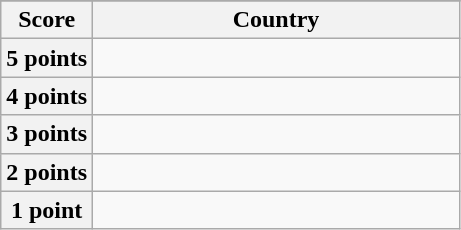<table class="wikitable">
<tr>
</tr>
<tr>
<th scope="col" width="20%">Score</th>
<th scope="col">Country</th>
</tr>
<tr>
<th scope="row">5 points</th>
<td></td>
</tr>
<tr>
<th scope="row">4 points</th>
<td></td>
</tr>
<tr>
<th scope="row">3 points</th>
<td></td>
</tr>
<tr>
<th scope="row">2 points</th>
<td></td>
</tr>
<tr>
<th scope="row">1 point</th>
<td></td>
</tr>
</table>
